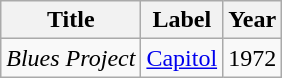<table class="wikitable">
<tr>
<th>Title</th>
<th>Label</th>
<th>Year</th>
</tr>
<tr>
<td><em>Blues Project</em></td>
<td><a href='#'>Capitol</a></td>
<td>1972</td>
</tr>
</table>
